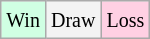<table class="wikitable">
<tr>
<td style="background-color: #d0ffe3;"><small>Win</small></td>
<td style="background-color: #f3f3f3;"><small>Draw</small></td>
<td style="background-color: #ffd0e3;"><small>Loss</small></td>
</tr>
</table>
